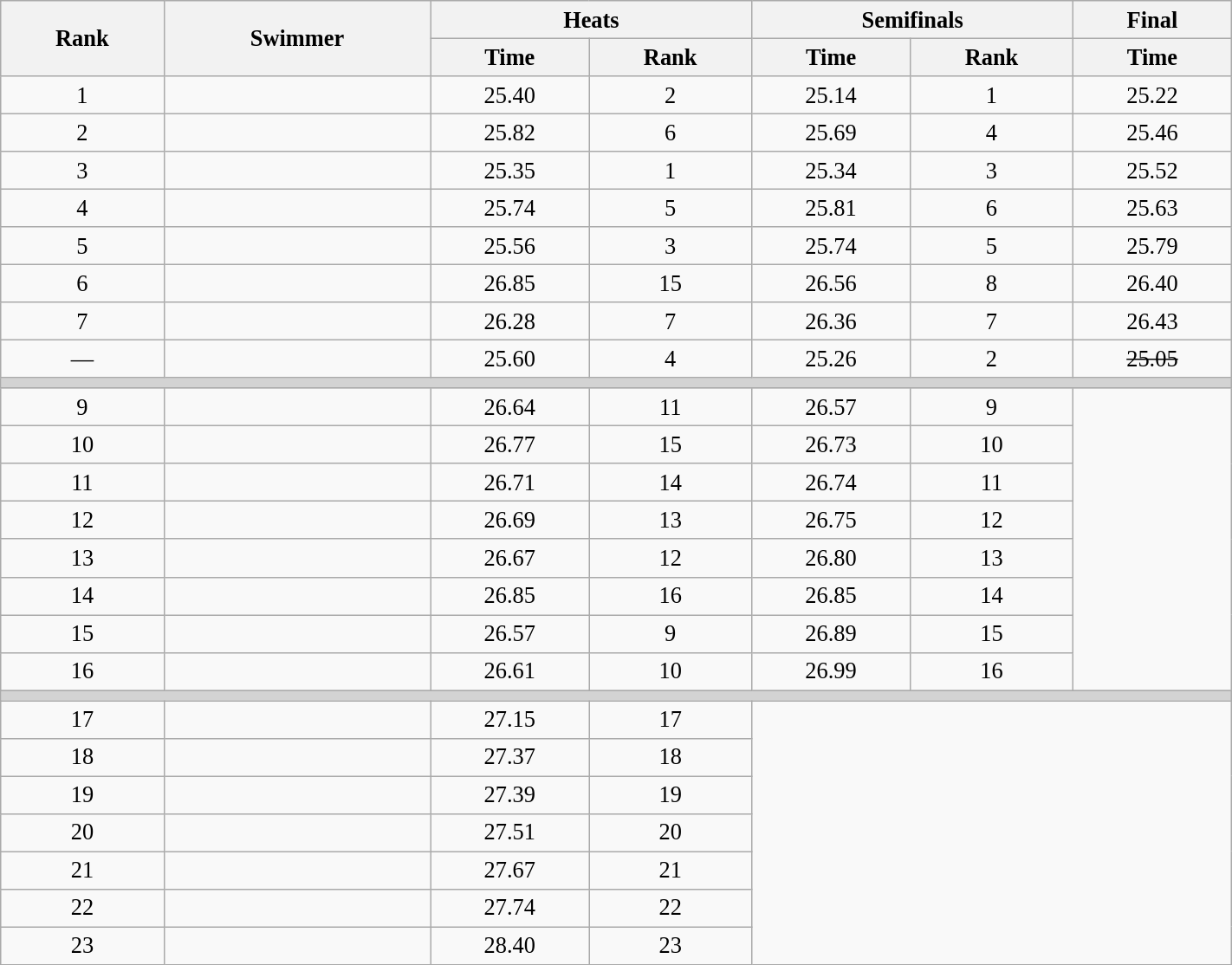<table class="wikitable" style=" text-align:center; font-size:110%;" width="75%">
<tr>
<th rowspan="2">Rank</th>
<th rowspan="2">Swimmer</th>
<th colspan="2">Heats</th>
<th colspan="2">Semifinals</th>
<th>Final</th>
</tr>
<tr>
<th>Time</th>
<th>Rank</th>
<th>Time</th>
<th>Rank</th>
<th>Time</th>
</tr>
<tr>
<td>1</td>
<td align=left></td>
<td>25.40</td>
<td>2</td>
<td>25.14 </td>
<td>1</td>
<td>25.22</td>
</tr>
<tr>
<td>2</td>
<td align=left></td>
<td>25.82</td>
<td>6</td>
<td>25.69</td>
<td>4</td>
<td>25.46</td>
</tr>
<tr>
<td>3</td>
<td align=left></td>
<td>25.35</td>
<td>1</td>
<td>25.34</td>
<td>3</td>
<td>25.52</td>
</tr>
<tr>
<td>4</td>
<td align=left></td>
<td>25.74</td>
<td>5</td>
<td>25.81</td>
<td>6</td>
<td>25.63</td>
</tr>
<tr>
<td>5</td>
<td align=left></td>
<td>25.56</td>
<td>3</td>
<td>25.74</td>
<td>5</td>
<td>25.79</td>
</tr>
<tr>
<td>6</td>
<td align=left></td>
<td>26.85</td>
<td>15</td>
<td>26.56</td>
<td>8</td>
<td>26.40</td>
</tr>
<tr>
<td>7</td>
<td align=left></td>
<td>26.28</td>
<td>7</td>
<td>26.36</td>
<td>7</td>
<td>26.43</td>
</tr>
<tr>
<td>—</td>
<td align=left></td>
<td>25.60</td>
<td>4</td>
<td>25.26</td>
<td>2</td>
<td><s>25.05</s> </td>
</tr>
<tr>
<td colspan=7 bgcolor=lightgray></td>
</tr>
<tr>
<td>9</td>
<td align="left"></td>
<td>26.64</td>
<td>11</td>
<td>26.57</td>
<td>9</td>
</tr>
<tr>
<td>10</td>
<td align="left"></td>
<td>26.77</td>
<td>15</td>
<td>26.73</td>
<td>10</td>
</tr>
<tr>
<td>11</td>
<td align="left"></td>
<td>26.71</td>
<td>14</td>
<td>26.74</td>
<td>11</td>
</tr>
<tr>
<td>12</td>
<td align="left"></td>
<td>26.69</td>
<td>13</td>
<td>26.75</td>
<td>12</td>
</tr>
<tr>
<td>13</td>
<td align="left"></td>
<td>26.67</td>
<td>12</td>
<td>26.80</td>
<td>13</td>
</tr>
<tr>
<td>14</td>
<td align="left"></td>
<td>26.85</td>
<td>16</td>
<td>26.85</td>
<td>14</td>
</tr>
<tr>
<td>15</td>
<td align="left"></td>
<td>26.57</td>
<td>9</td>
<td>26.89</td>
<td>15</td>
</tr>
<tr>
<td>16</td>
<td align="left"></td>
<td>26.61</td>
<td>10</td>
<td>26.99</td>
<td>16</td>
</tr>
<tr>
<td colspan=7 bgcolor=lightgray></td>
</tr>
<tr>
<td>17</td>
<td align="left"></td>
<td>27.15</td>
<td>17</td>
</tr>
<tr>
<td>18</td>
<td align="left"></td>
<td>27.37</td>
<td>18</td>
</tr>
<tr>
<td>19</td>
<td align="left"></td>
<td>27.39</td>
<td>19</td>
</tr>
<tr>
<td>20</td>
<td align="left"></td>
<td>27.51</td>
<td>20</td>
</tr>
<tr>
<td>21</td>
<td align="left"></td>
<td>27.67</td>
<td>21</td>
</tr>
<tr>
<td>22</td>
<td align="left"></td>
<td>27.74</td>
<td>22</td>
</tr>
<tr>
<td>23</td>
<td align="left"></td>
<td>28.40</td>
<td>23</td>
</tr>
</table>
